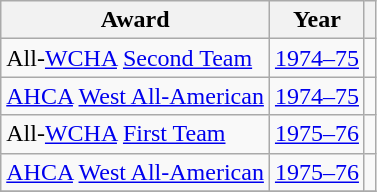<table class="wikitable">
<tr>
<th>Award</th>
<th>Year</th>
<th></th>
</tr>
<tr>
<td>All-<a href='#'>WCHA</a> <a href='#'>Second Team</a></td>
<td><a href='#'>1974–75</a></td>
<td></td>
</tr>
<tr>
<td><a href='#'>AHCA</a> <a href='#'>West All-American</a></td>
<td><a href='#'>1974–75</a></td>
<td></td>
</tr>
<tr>
<td>All-<a href='#'>WCHA</a> <a href='#'>First Team</a></td>
<td><a href='#'>1975–76</a></td>
<td></td>
</tr>
<tr>
<td><a href='#'>AHCA</a> <a href='#'>West All-American</a></td>
<td><a href='#'>1975–76</a></td>
<td></td>
</tr>
<tr>
</tr>
</table>
